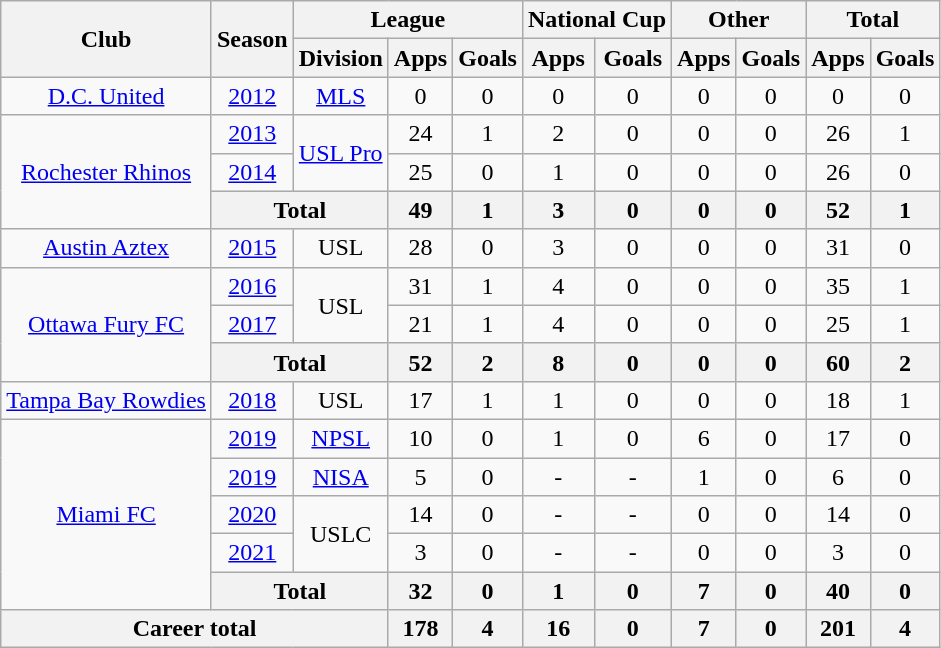<table class="wikitable" style="text-align: center;">
<tr>
<th rowspan="2">Club</th>
<th rowspan="2">Season</th>
<th colspan="3">League</th>
<th colspan="2">National Cup</th>
<th colspan="2">Other</th>
<th colspan="2">Total</th>
</tr>
<tr>
<th>Division</th>
<th>Apps</th>
<th>Goals</th>
<th>Apps</th>
<th>Goals</th>
<th>Apps</th>
<th>Goals</th>
<th>Apps</th>
<th>Goals</th>
</tr>
<tr>
<td><a href='#'>D.C. United</a></td>
<td><a href='#'>2012</a></td>
<td><a href='#'>MLS</a></td>
<td>0</td>
<td>0</td>
<td>0</td>
<td>0</td>
<td>0</td>
<td>0</td>
<td>0</td>
<td>0</td>
</tr>
<tr>
<td rowspan="3"><a href='#'>Rochester Rhinos</a></td>
<td><a href='#'>2013</a></td>
<td rowspan="2"><a href='#'>USL Pro</a></td>
<td>24</td>
<td>1</td>
<td>2</td>
<td>0</td>
<td>0</td>
<td>0</td>
<td>26</td>
<td>1</td>
</tr>
<tr>
<td><a href='#'>2014</a></td>
<td>25</td>
<td>0</td>
<td>1</td>
<td>0</td>
<td>0</td>
<td>0</td>
<td>26</td>
<td>0</td>
</tr>
<tr>
<th colspan="2">Total</th>
<th>49</th>
<th>1</th>
<th>3</th>
<th>0</th>
<th>0</th>
<th>0</th>
<th>52</th>
<th>1</th>
</tr>
<tr>
<td><a href='#'>Austin Aztex</a></td>
<td><a href='#'>2015</a></td>
<td>USL</td>
<td>28</td>
<td>0</td>
<td>3</td>
<td>0</td>
<td>0</td>
<td>0</td>
<td>31</td>
<td>0</td>
</tr>
<tr>
<td rowspan="3"><a href='#'>Ottawa Fury FC</a></td>
<td><a href='#'>2016</a></td>
<td rowspan="2">USL</td>
<td>31</td>
<td>1</td>
<td>4</td>
<td>0</td>
<td>0</td>
<td>0</td>
<td>35</td>
<td>1</td>
</tr>
<tr>
<td><a href='#'>2017</a></td>
<td>21</td>
<td>1</td>
<td>4</td>
<td>0</td>
<td>0</td>
<td>0</td>
<td>25</td>
<td>1</td>
</tr>
<tr>
<th colspan="2">Total</th>
<th>52</th>
<th>2</th>
<th>8</th>
<th>0</th>
<th>0</th>
<th>0</th>
<th>60</th>
<th>2</th>
</tr>
<tr>
<td><a href='#'>Tampa Bay Rowdies</a></td>
<td><a href='#'>2018</a></td>
<td>USL</td>
<td>17</td>
<td>1</td>
<td>1</td>
<td>0</td>
<td>0</td>
<td>0</td>
<td>18</td>
<td>1</td>
</tr>
<tr>
<td rowspan="5"><a href='#'>Miami FC</a></td>
<td><a href='#'>2019</a></td>
<td><a href='#'>NPSL</a></td>
<td>10</td>
<td>0</td>
<td>1</td>
<td>0</td>
<td>6</td>
<td>0</td>
<td>17</td>
<td>0</td>
</tr>
<tr>
<td><a href='#'>2019</a></td>
<td><a href='#'>NISA</a></td>
<td>5</td>
<td>0</td>
<td>-</td>
<td>-</td>
<td>1</td>
<td>0</td>
<td>6</td>
<td>0</td>
</tr>
<tr>
<td><a href='#'>2020</a></td>
<td rowspan="2">USLC</td>
<td>14</td>
<td>0</td>
<td>-</td>
<td>-</td>
<td>0</td>
<td>0</td>
<td>14</td>
<td>0</td>
</tr>
<tr>
<td><a href='#'>2021</a></td>
<td>3</td>
<td>0</td>
<td>-</td>
<td>-</td>
<td>0</td>
<td>0</td>
<td>3</td>
<td>0</td>
</tr>
<tr>
<th colspan="2">Total</th>
<th>32</th>
<th>0</th>
<th>1</th>
<th>0</th>
<th>7</th>
<th>0</th>
<th>40</th>
<th>0</th>
</tr>
<tr>
<th colspan="3">Career total</th>
<th>178</th>
<th>4</th>
<th>16</th>
<th>0</th>
<th>7</th>
<th>0</th>
<th>201</th>
<th>4</th>
</tr>
</table>
